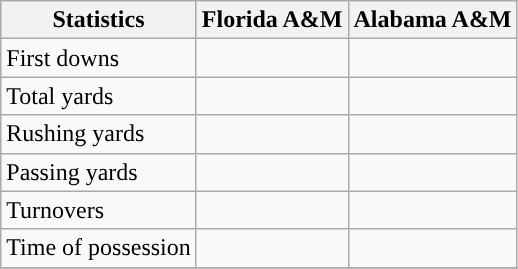<table class="wikitable">
<tr>
<th>Statistics</th>
<th>Florida A&M</th>
<th>Alabama A&M</th>
</tr>
<tr>
<td>First downs</td>
<td> </td>
<td> </td>
</tr>
<tr>
<td>Total yards</td>
<td> </td>
<td> </td>
</tr>
<tr>
<td>Rushing yards</td>
<td> </td>
<td> </td>
</tr>
<tr>
<td>Passing yards</td>
<td> </td>
<td> </td>
</tr>
<tr>
<td>Turnovers</td>
<td> </td>
<td> </td>
</tr>
<tr>
<td>Time of possession</td>
<td> </td>
<td> </td>
</tr>
<tr>
</tr>
</table>
